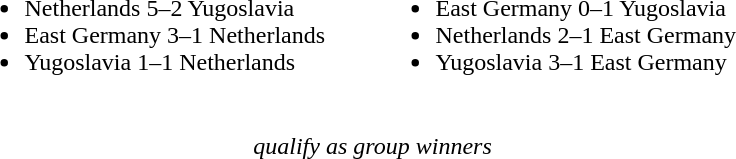<table border=0 width="550">
<tr>
<td valign="middle" align=left width=50%><br><ul><li>Netherlands 5–2 Yugoslavia</li><li>East Germany 3–1 Netherlands</li><li>Yugoslavia 1–1 Netherlands</li></ul></td>
<td valign="middle" align=left width=50%><br><ul><li>East Germany 0–1 Yugoslavia</li><li>Netherlands 2–1 East Germany</li><li>Yugoslavia 3–1 East Germany</li></ul></td>
</tr>
<tr>
<td align="center" colspan="2"><br><em> qualify as group winners</em></td>
</tr>
</table>
